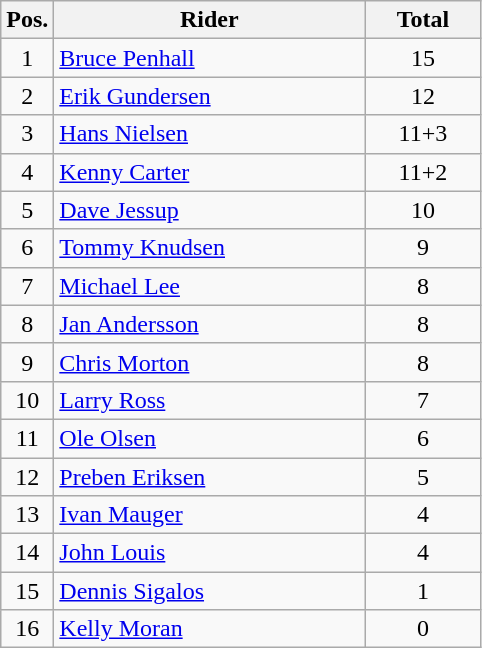<table class=wikitable>
<tr>
<th width=25px>Pos.</th>
<th width=200px>Rider</th>
<th width=70px>Total</th>
</tr>
<tr align=center >
<td>1</td>
<td align=left> <a href='#'>Bruce Penhall</a></td>
<td>15</td>
</tr>
<tr align=center >
<td>2</td>
<td align=left> <a href='#'>Erik Gundersen</a></td>
<td>12</td>
</tr>
<tr align=center >
<td>3</td>
<td align=left> <a href='#'>Hans Nielsen</a></td>
<td>11+3</td>
</tr>
<tr align=center >
<td>4</td>
<td align=left> <a href='#'>Kenny Carter</a></td>
<td>11+2</td>
</tr>
<tr align=center >
<td>5</td>
<td align=left> <a href='#'>Dave Jessup</a></td>
<td>10</td>
</tr>
<tr align=center >
<td>6</td>
<td align=left> <a href='#'>Tommy Knudsen</a></td>
<td>9</td>
</tr>
<tr align=center >
<td>7</td>
<td align=left> <a href='#'>Michael Lee</a></td>
<td>8</td>
</tr>
<tr align=center >
<td>8</td>
<td align=left> <a href='#'>Jan Andersson</a></td>
<td>8</td>
</tr>
<tr align=center >
<td>9</td>
<td align=left> <a href='#'>Chris Morton</a></td>
<td>8</td>
</tr>
<tr align=center >
<td>10</td>
<td align=left> <a href='#'>Larry Ross</a></td>
<td>7</td>
</tr>
<tr align=center >
<td>11</td>
<td align=left> <a href='#'>Ole Olsen</a></td>
<td>6</td>
</tr>
<tr align=center >
<td>12</td>
<td align=left> <a href='#'>Preben Eriksen</a></td>
<td>5</td>
</tr>
<tr align=center>
<td>13</td>
<td align=left> <a href='#'>Ivan Mauger</a></td>
<td>4</td>
</tr>
<tr align=center>
<td>14</td>
<td align=left> <a href='#'>John Louis</a></td>
<td>4</td>
</tr>
<tr align=center>
<td>15</td>
<td align=left> <a href='#'>Dennis Sigalos</a></td>
<td>1</td>
</tr>
<tr align=center>
<td>16</td>
<td align=left> <a href='#'>Kelly Moran</a></td>
<td>0</td>
</tr>
</table>
